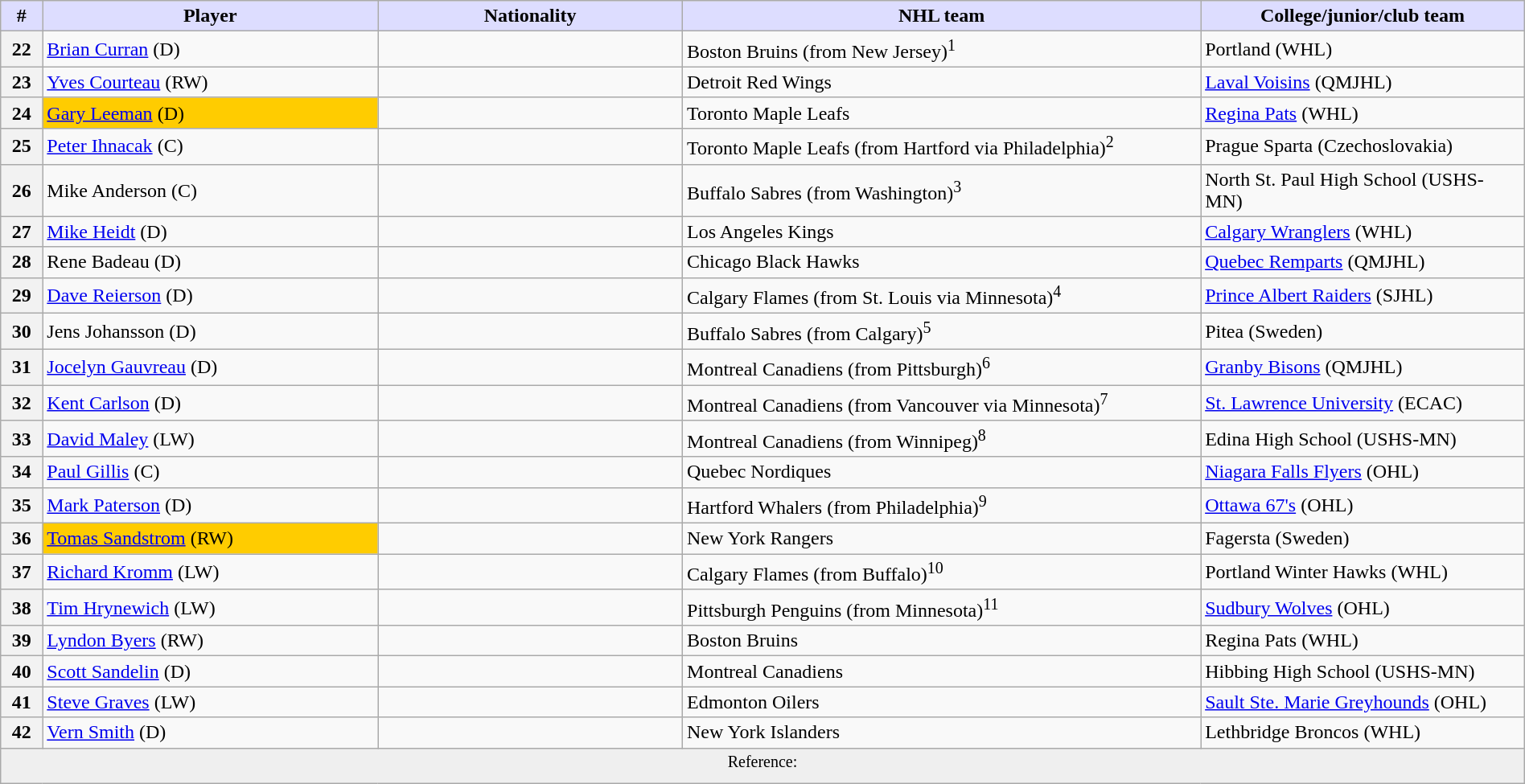<table class="wikitable" style="width: 100%">
<tr>
<th style="background:#ddf; width:2.75%;">#</th>
<th style="background:#ddf; width:22.0%;">Player</th>
<th style="background:#ddf; width:20.0%;">Nationality</th>
<th style="background:#ddf; width:34.0%;">NHL team</th>
<th style="background:#ddf; width:100.0%;">College/junior/club team</th>
</tr>
<tr>
<th>22</th>
<td><a href='#'>Brian Curran</a> (D)</td>
<td></td>
<td>Boston Bruins (from New Jersey)<sup>1</sup></td>
<td>Portland (WHL)</td>
</tr>
<tr>
<th>23</th>
<td><a href='#'>Yves Courteau</a> (RW)</td>
<td></td>
<td>Detroit Red Wings</td>
<td><a href='#'>Laval Voisins</a> (QMJHL)</td>
</tr>
<tr>
<th>24</th>
<td bgcolor="#FFCC00"><a href='#'>Gary Leeman</a> (D)</td>
<td></td>
<td>Toronto Maple Leafs</td>
<td><a href='#'>Regina Pats</a> (WHL)</td>
</tr>
<tr>
<th>25</th>
<td><a href='#'>Peter Ihnacak</a> (C)</td>
<td></td>
<td>Toronto Maple Leafs (from Hartford via Philadelphia)<sup>2</sup></td>
<td>Prague Sparta (Czechoslovakia)</td>
</tr>
<tr>
<th>26</th>
<td>Mike Anderson (C)</td>
<td></td>
<td>Buffalo Sabres (from Washington)<sup>3</sup></td>
<td>North St. Paul High School (USHS-MN)</td>
</tr>
<tr>
<th>27</th>
<td><a href='#'>Mike Heidt</a> (D)</td>
<td></td>
<td>Los Angeles Kings</td>
<td><a href='#'>Calgary Wranglers</a> (WHL)</td>
</tr>
<tr>
<th>28</th>
<td>Rene Badeau (D)</td>
<td></td>
<td>Chicago Black Hawks</td>
<td><a href='#'>Quebec Remparts</a> (QMJHL)</td>
</tr>
<tr>
<th>29</th>
<td><a href='#'>Dave Reierson</a> (D)</td>
<td></td>
<td>Calgary Flames (from St. Louis via Minnesota)<sup>4</sup></td>
<td><a href='#'>Prince Albert Raiders</a> (SJHL)</td>
</tr>
<tr>
<th>30</th>
<td>Jens Johansson (D)</td>
<td></td>
<td>Buffalo Sabres (from Calgary)<sup>5</sup></td>
<td>Pitea (Sweden)</td>
</tr>
<tr>
<th>31</th>
<td><a href='#'>Jocelyn Gauvreau</a> (D)</td>
<td></td>
<td>Montreal Canadiens (from Pittsburgh)<sup>6</sup></td>
<td><a href='#'>Granby Bisons</a> (QMJHL)</td>
</tr>
<tr>
<th>32</th>
<td><a href='#'>Kent Carlson</a> (D)</td>
<td></td>
<td>Montreal Canadiens (from Vancouver via Minnesota)<sup>7</sup></td>
<td><a href='#'>St. Lawrence University</a> (ECAC)</td>
</tr>
<tr>
<th>33</th>
<td><a href='#'>David Maley</a> (LW)</td>
<td></td>
<td>Montreal Canadiens (from Winnipeg)<sup>8</sup></td>
<td>Edina High School (USHS-MN)</td>
</tr>
<tr>
<th>34</th>
<td><a href='#'>Paul Gillis</a> (C)</td>
<td></td>
<td>Quebec Nordiques</td>
<td><a href='#'>Niagara Falls Flyers</a> (OHL)</td>
</tr>
<tr>
<th>35</th>
<td><a href='#'>Mark Paterson</a> (D)</td>
<td></td>
<td>Hartford Whalers (from Philadelphia)<sup>9</sup></td>
<td><a href='#'>Ottawa 67's</a> (OHL)</td>
</tr>
<tr>
<th>36</th>
<td bgcolor="#FFCC00"><a href='#'>Tomas Sandstrom</a> (RW)</td>
<td></td>
<td>New York Rangers</td>
<td>Fagersta (Sweden)</td>
</tr>
<tr>
<th>37</th>
<td><a href='#'>Richard Kromm</a> (LW)</td>
<td></td>
<td>Calgary Flames (from Buffalo)<sup>10</sup></td>
<td>Portland Winter Hawks (WHL)</td>
</tr>
<tr>
<th>38</th>
<td><a href='#'>Tim Hrynewich</a> (LW)</td>
<td></td>
<td>Pittsburgh Penguins (from Minnesota)<sup>11</sup></td>
<td><a href='#'>Sudbury Wolves</a> (OHL)</td>
</tr>
<tr>
<th>39</th>
<td><a href='#'>Lyndon Byers</a> (RW)</td>
<td></td>
<td>Boston Bruins</td>
<td>Regina Pats (WHL)</td>
</tr>
<tr>
<th>40</th>
<td><a href='#'>Scott Sandelin</a> (D)</td>
<td></td>
<td>Montreal Canadiens</td>
<td>Hibbing High School (USHS-MN)</td>
</tr>
<tr>
<th>41</th>
<td><a href='#'>Steve Graves</a> (LW)</td>
<td></td>
<td>Edmonton Oilers</td>
<td><a href='#'>Sault Ste. Marie Greyhounds</a> (OHL)</td>
</tr>
<tr>
<th>42</th>
<td><a href='#'>Vern Smith</a> (D)</td>
<td></td>
<td>New York Islanders</td>
<td>Lethbridge Broncos (WHL)</td>
</tr>
<tr>
<td align=center colspan="6" bgcolor="#efefef"><sup>Reference:  </sup></td>
</tr>
</table>
